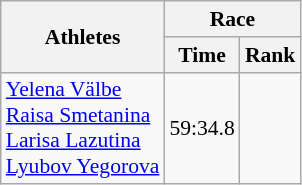<table class="wikitable" border="1" style="font-size:90%">
<tr>
<th rowspan=2>Athletes</th>
<th colspan=2>Race</th>
</tr>
<tr>
<th>Time</th>
<th>Rank</th>
</tr>
<tr>
<td> <a href='#'>Yelena Välbe</a><br> <a href='#'>Raisa Smetanina</a><br> <a href='#'>Larisa Lazutina</a><br> <a href='#'>Lyubov Yegorova</a></td>
<td align=center>59:34.8</td>
<td align=center></td>
</tr>
</table>
